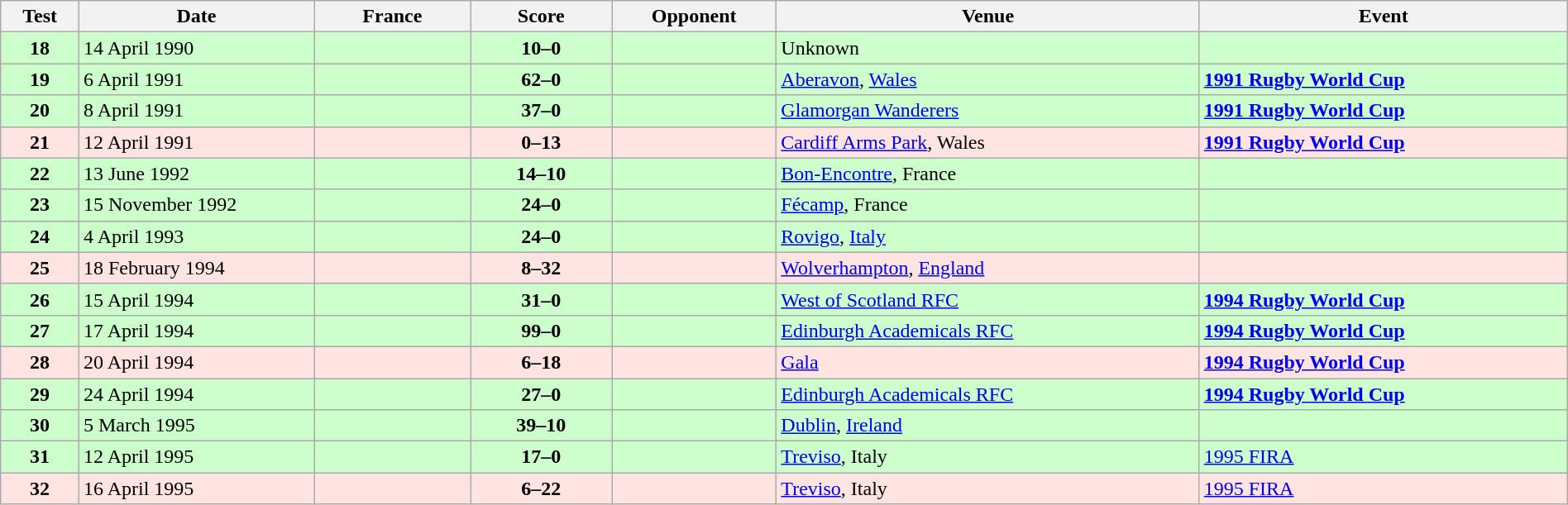<table class="wikitable sortable" style="width:100%">
<tr>
<th style="width:5%">Test</th>
<th style="width:15%">Date</th>
<th style="width:10%">France</th>
<th style="width:9%">Score</th>
<th>Opponent</th>
<th>Venue</th>
<th>Event</th>
</tr>
<tr bgcolor=#ccffcc>
<td align=center><strong>18</strong></td>
<td>14 April 1990</td>
<td></td>
<td align=center><strong>10–0</strong></td>
<td></td>
<td>Unknown</td>
<td></td>
</tr>
<tr bgcolor=#ccffcc>
<td align=center><strong>19</strong></td>
<td>6 April 1991</td>
<td></td>
<td align=center><strong>62–0</strong></td>
<td></td>
<td><a href='#'>Aberavon</a>, <a href='#'>Wales</a></td>
<td><a href='#'><strong>1991 Rugby World Cup</strong></a></td>
</tr>
<tr bgcolor=#ccffcc>
<td align=center><strong>20</strong></td>
<td>8 April 1991</td>
<td></td>
<td align=center><strong>37–0</strong></td>
<td></td>
<td><a href='#'>Glamorgan Wanderers</a></td>
<td><a href='#'><strong>1991 Rugby World Cup</strong></a></td>
</tr>
<tr bgcolor=FFE4E1>
<td align=center><strong>21</strong></td>
<td>12 April 1991</td>
<td></td>
<td align=center><strong>0–13</strong></td>
<td></td>
<td><a href='#'>Cardiff Arms Park</a>, Wales</td>
<td><a href='#'><strong>1991 Rugby World Cup</strong></a></td>
</tr>
<tr bgcolor=#ccffcc>
<td align=center><strong>22</strong></td>
<td>13 June 1992</td>
<td></td>
<td align=center><strong>14–10</strong></td>
<td></td>
<td><a href='#'>Bon-Encontre</a>, France</td>
<td></td>
</tr>
<tr bgcolor=#ccffcc>
<td align=center><strong>23</strong></td>
<td>15 November 1992</td>
<td></td>
<td align=center><strong>24–0</strong></td>
<td></td>
<td><a href='#'>Fécamp</a>, France</td>
<td></td>
</tr>
<tr bgcolor=#ccffcc>
<td align=center><strong>24</strong></td>
<td>4 April 1993</td>
<td></td>
<td align=center><strong>24–0</strong></td>
<td></td>
<td><a href='#'>Rovigo</a>, <a href='#'>Italy</a></td>
<td></td>
</tr>
<tr bgcolor=FFE4E1>
<td align=center><strong>25</strong></td>
<td>18 February 1994</td>
<td></td>
<td align=center><strong>8–32</strong></td>
<td></td>
<td><a href='#'>Wolverhampton</a>, <a href='#'>England</a></td>
<td></td>
</tr>
<tr bgcolor=#ccffcc>
<td align=center><strong>26</strong></td>
<td>15 April 1994</td>
<td></td>
<td align=center><strong>31–0</strong></td>
<td></td>
<td><a href='#'>West of Scotland RFC</a></td>
<td><a href='#'><strong>1994 Rugby World Cup</strong></a></td>
</tr>
<tr bgcolor=#ccffcc>
<td align=center><strong>27</strong></td>
<td>17 April 1994</td>
<td></td>
<td align=center><strong>99–0</strong></td>
<td></td>
<td><a href='#'>Edinburgh Academicals RFC</a></td>
<td><a href='#'><strong>1994 Rugby World Cup</strong></a></td>
</tr>
<tr bgcolor=FFE4E1>
<td align=center><strong>28</strong></td>
<td>20 April 1994</td>
<td></td>
<td align=center><strong>6–18</strong></td>
<td></td>
<td><a href='#'>Gala</a></td>
<td><a href='#'><strong>1994 Rugby World Cup</strong></a></td>
</tr>
<tr bgcolor=#ccffcc>
<td align=center><strong>29</strong></td>
<td>24 April 1994</td>
<td></td>
<td align=center><strong>27–0</strong></td>
<td></td>
<td><a href='#'>Edinburgh Academicals RFC</a></td>
<td><a href='#'><strong>1994 Rugby World Cup</strong></a></td>
</tr>
<tr bgcolor=#ccffcc>
<td align=center><strong>30</strong></td>
<td>5 March 1995</td>
<td></td>
<td align=center><strong>39–10</strong></td>
<td></td>
<td><a href='#'>Dublin</a>, <a href='#'>Ireland</a></td>
<td></td>
</tr>
<tr bgcolor=#ccffcc>
<td align=center><strong>31</strong></td>
<td>12 April 1995</td>
<td></td>
<td align=center><strong>17–0</strong></td>
<td></td>
<td><a href='#'>Treviso</a>, Italy</td>
<td><a href='#'>1995 FIRA</a></td>
</tr>
<tr bgcolor=FFE4E1>
<td align=center><strong>32</strong></td>
<td>16 April 1995</td>
<td></td>
<td align=center><strong>6–22</strong></td>
<td></td>
<td><a href='#'>Treviso</a>, Italy</td>
<td><a href='#'>1995 FIRA</a></td>
</tr>
</table>
